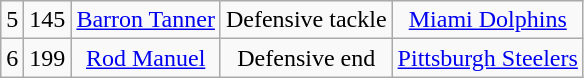<table class="wikitable" style="text-align:center">
<tr>
<td>5</td>
<td>145</td>
<td><a href='#'>Barron Tanner</a></td>
<td>Defensive tackle</td>
<td><a href='#'>Miami Dolphins</a></td>
</tr>
<tr>
<td>6</td>
<td>199</td>
<td><a href='#'>Rod Manuel</a></td>
<td>Defensive end</td>
<td><a href='#'>Pittsburgh Steelers</a></td>
</tr>
</table>
